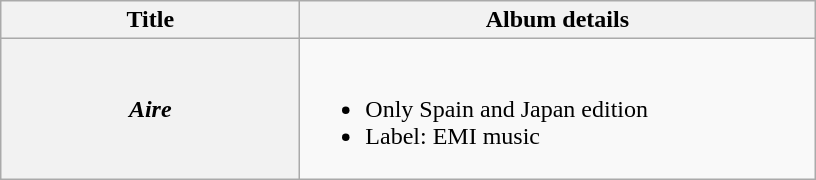<table class="wikitable plainrowheaders" style="text-align:center;">
<tr>
<th scope="col" style="width:12em;">Title</th>
<th scope="col" style="width:21em;">Album details</th>
</tr>
<tr>
<th scope="row" align="center"><em>Aire</em></th>
<td align="left"><br><ul><li>Only Spain and Japan edition</li><li>Label: EMI music</li></ul></td>
</tr>
</table>
